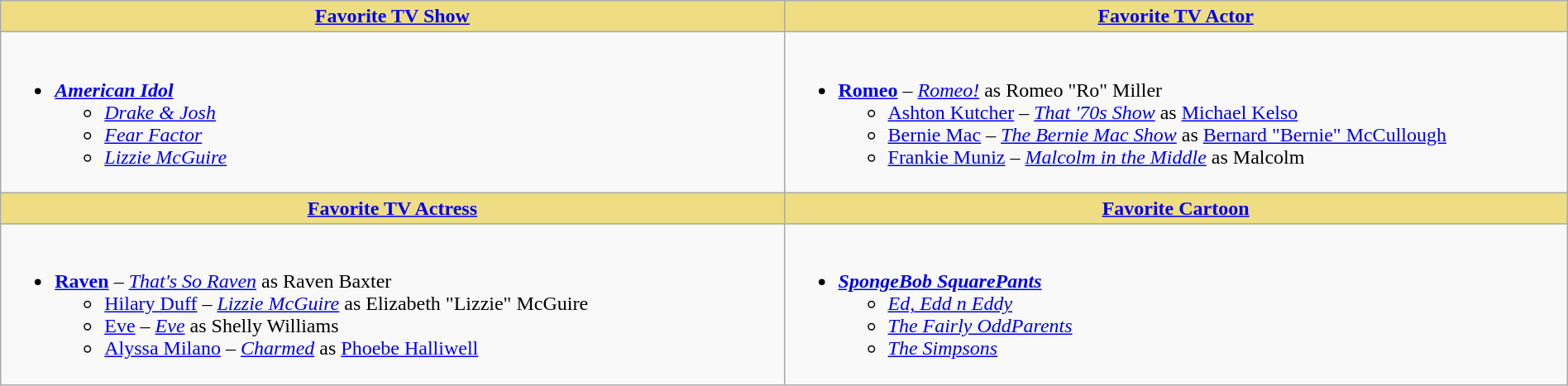<table class="wikitable" style="width:100%">
<tr>
<th style="background:#EEDD82; width:50%"><a href='#'>Favorite TV Show</a></th>
<th style="background:#EEDD82; width:50%"><a href='#'>Favorite TV Actor</a></th>
</tr>
<tr>
<td valign="top"><br><ul><li><strong><em><a href='#'>American Idol</a></em></strong><ul><li><em><a href='#'>Drake & Josh</a></em></li><li><em><a href='#'>Fear Factor</a></em></li><li><em><a href='#'>Lizzie McGuire</a></em></li></ul></li></ul></td>
<td valign="top"><br><ul><li><strong><a href='#'>Romeo</a></strong> – <em><a href='#'>Romeo!</a></em> as Romeo "Ro" Miller<ul><li><a href='#'>Ashton Kutcher</a> – <em><a href='#'>That '70s Show</a></em> as <a href='#'>Michael Kelso</a></li><li><a href='#'>Bernie Mac</a> – <em><a href='#'>The Bernie Mac Show</a></em> as <a href='#'>Bernard "Bernie" McCullough</a></li><li><a href='#'>Frankie Muniz</a> – <em><a href='#'>Malcolm in the Middle</a></em> as Malcolm</li></ul></li></ul></td>
</tr>
<tr>
<th style="background:#EEDD82; width:50%"><a href='#'>Favorite TV Actress</a></th>
<th style="background:#EEDD82; width:50%"><a href='#'>Favorite Cartoon</a></th>
</tr>
<tr>
<td valign="top"><br><ul><li><strong><a href='#'>Raven</a></strong> – <em><a href='#'>That's So Raven</a></em> as Raven Baxter<ul><li><a href='#'>Hilary Duff</a> – <em><a href='#'>Lizzie McGuire</a></em> as Elizabeth "Lizzie" McGuire</li><li><a href='#'>Eve</a> – <em><a href='#'>Eve</a></em> as Shelly Williams</li><li><a href='#'>Alyssa Milano</a> – <em><a href='#'>Charmed</a></em> as <a href='#'>Phoebe Halliwell</a></li></ul></li></ul></td>
<td valign="top"><br><ul><li><strong><em><a href='#'>SpongeBob SquarePants</a></em></strong><ul><li><em><a href='#'>Ed, Edd n Eddy</a></em></li><li><em><a href='#'>The Fairly OddParents</a></em></li><li><em><a href='#'>The Simpsons</a></em></li></ul></li></ul></td>
</tr>
</table>
